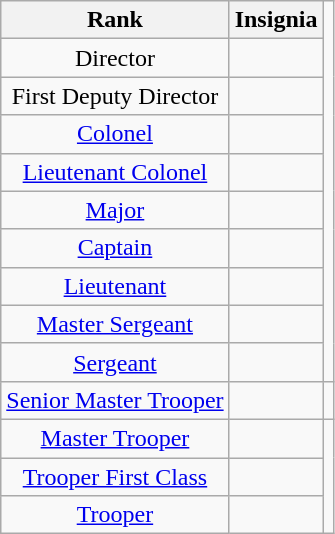<table border="1" cellspacing="0" cellpadding="5" style="border-collapse:collapse;" class="wikitable">
<tr>
<th>Rank</th>
<th>Insignia</th>
</tr>
<tr>
<td align="center">Director</td>
<td align="center"></td>
</tr>
<tr>
<td align="center">First Deputy Director</td>
<td align="center"></td>
</tr>
<tr>
<td align="center"><a href='#'>Colonel</a></td>
<td align="center"></td>
</tr>
<tr>
<td align="center"><a href='#'>Lieutenant Colonel</a></td>
<td align="center"></td>
</tr>
<tr>
<td align="center"><a href='#'>Major</a></td>
<td align="center"></td>
</tr>
<tr>
<td align="center"><a href='#'>Captain</a></td>
<td align="center"></td>
</tr>
<tr>
<td align="center"><a href='#'>Lieutenant</a></td>
<td align="center"></td>
</tr>
<tr>
<td align="center"><a href='#'>Master Sergeant</a></td>
<td align="center"></td>
</tr>
<tr>
<td align="center"><a href='#'>Sergeant</a></td>
<td align="center"></td>
</tr>
<tr>
<td align="center"><a href='#'>Senior Master Trooper</a></td>
<td align="center"></td>
<td></td>
</tr>
<tr>
<td align="center"><a href='#'>Master Trooper</a></td>
<td align="center"></td>
</tr>
<tr>
<td align="center"><a href='#'>Trooper First Class</a></td>
<td align="center"></td>
</tr>
<tr>
<td align="center"><a href='#'>Trooper</a></td>
<td align="center"></td>
</tr>
</table>
